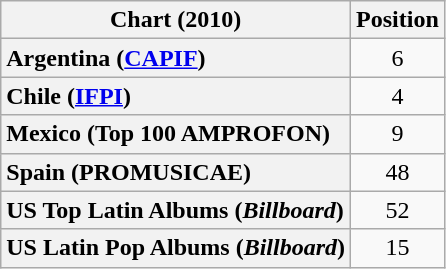<table class="wikitable sortable plainrowheaders">
<tr>
<th style="text-align:center;">Chart (2010)</th>
<th style="text-align:center;">Position</th>
</tr>
<tr>
<th scope="row" style="text-align:left;">Argentina (<a href='#'>CAPIF</a>)</th>
<td style="text-align:center;">6</td>
</tr>
<tr>
<th scope="row" style="text-align:left;">Chile (<a href='#'>IFPI</a>)</th>
<td style="text-align:center;">4</td>
</tr>
<tr>
<th scope="row" style="text-align:left;">Mexico (Top 100 AMPROFON)</th>
<td style="text-align:center;">9</td>
</tr>
<tr>
<th scope="row" style="text-align:left;">Spain (PROMUSICAE)</th>
<td style="text-align:center;">48</td>
</tr>
<tr>
<th scope="row" style="text-align:left;">US Top Latin Albums (<em>Billboard</em>)</th>
<td style="text-align:center;">52</td>
</tr>
<tr>
<th scope="row" style="text-align:left;">US Latin Pop Albums (<em>Billboard</em>)</th>
<td style="text-align:center;">15</td>
</tr>
</table>
